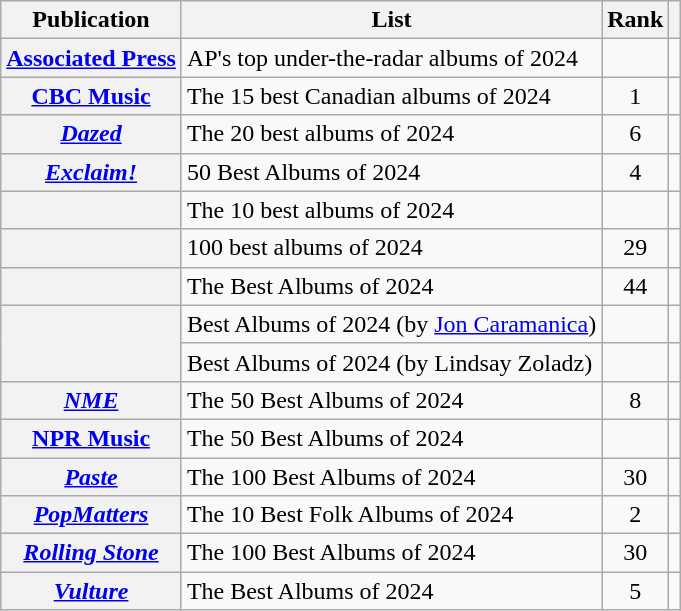<table class="wikitable sortable plainrowheaders">
<tr>
<th scope="col">Publication</th>
<th scope="col" class="unsortable">List</th>
<th scope="col">Rank</th>
<th scope="col" class="unsortable"></th>
</tr>
<tr>
<th scope="row"><a href='#'>Associated Press</a></th>
<td>AP's top under-the-radar albums of 2024</td>
<td></td>
<td style="text-align: center;"></td>
</tr>
<tr>
<th scope="row"><a href='#'>CBC Music</a></th>
<td>The 15 best Canadian albums of 2024</td>
<td style="text-align: center;">1</td>
<td style="text-align: center;"></td>
</tr>
<tr>
<th scope="row"><em><a href='#'>Dazed</a></em></th>
<td>The 20 best albums of 2024</td>
<td style="text-align: center;">6</td>
<td style="text-align: center;"></td>
</tr>
<tr>
<th scope="row"><em><a href='#'>Exclaim!</a></em></th>
<td>50 Best Albums of 2024</td>
<td style="text-align: center;">4</td>
<td style="text-align: center;"></td>
</tr>
<tr>
<th scope="row"><em></em></th>
<td>The 10 best albums of 2024</td>
<td></td>
<td style="text-align: center;"></td>
</tr>
<tr>
<th scope="row"><em></em></th>
<td>100 best albums of 2024</td>
<td style="text-align: center;">29</td>
<td style="text-align: center;"></td>
</tr>
<tr>
<th scope="row"><em></em></th>
<td>The Best Albums of 2024</td>
<td style="text-align: center;">44</td>
<td style="text-align: center;"></td>
</tr>
<tr>
<th scope="row" rowspan="2"><em></em></th>
<td>Best Albums of 2024 (by <a href='#'>Jon Caramanica</a>)</td>
<td></td>
<td style="text-align: center;"></td>
</tr>
<tr>
<td>Best Albums of 2024 (by Lindsay Zoladz)</td>
<td></td>
<td style="text-align: center;"></td>
</tr>
<tr>
<th scope="row"><em><a href='#'>NME</a></em></th>
<td>The 50 Best Albums of 2024</td>
<td style="text-align: center;">8</td>
<td style="text-align: center;"></td>
</tr>
<tr>
<th scope="row"><a href='#'>NPR Music</a></th>
<td>The 50 Best Albums of 2024</td>
<td></td>
<td style="text-align: center;"></td>
</tr>
<tr>
<th scope="row"><em><a href='#'>Paste</a></em></th>
<td>The 100 Best Albums of 2024</td>
<td style="text-align: center;">30</td>
<td style="text-align: center;"></td>
</tr>
<tr>
<th scope="row"><em><a href='#'>PopMatters</a></em></th>
<td>The 10 Best Folk Albums of 2024</td>
<td style="text-align: center;">2</td>
<td style="text-align: center;"></td>
</tr>
<tr>
<th scope="row"><em><a href='#'>Rolling Stone</a></em></th>
<td>The 100 Best Albums of 2024</td>
<td style="text-align: center;">30</td>
<td style="text-align: center;"></td>
</tr>
<tr>
<th scope="row"><em><a href='#'>Vulture</a></em></th>
<td>The Best Albums of 2024</td>
<td style="text-align: center;">5</td>
<td style="text-align: center;"></td>
</tr>
</table>
